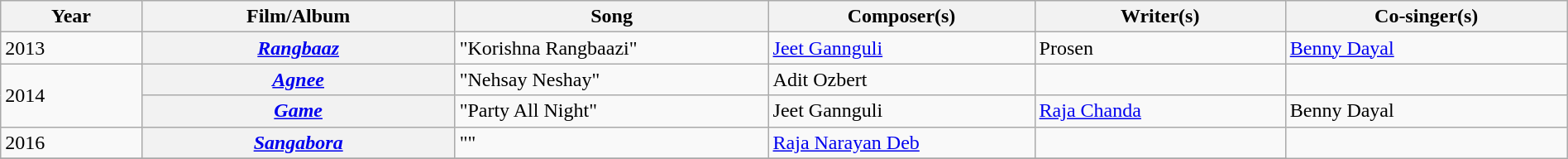<table class="wikitable plainrowheaders" width="100%" textcolor:#000;">
<tr>
<th scope="col" width=9%><strong>Year</strong></th>
<th scope="col" width=20%><strong>Film/Album</strong></th>
<th scope="col" width=20%><strong>Song</strong></th>
<th scope="col" width=17%><strong>Composer(s)</strong></th>
<th scope="col" width=16%><strong>Writer(s)</strong></th>
<th scope="col" width=18%><strong>Co-singer(s)</strong></th>
</tr>
<tr>
<td>2013</td>
<th scope="row"><em><a href='#'>Rangbaaz</a></em></th>
<td>"Korishna Rangbaazi"</td>
<td><a href='#'>Jeet Gannguli</a></td>
<td>Prosen</td>
<td><a href='#'>Benny Dayal</a></td>
</tr>
<tr>
<td rowspan="2">2014</td>
<th scope="row"><em><a href='#'>Agnee</a> </em></th>
<td>"Nehsay Neshay"</td>
<td>Adit Ozbert</td>
<td></td>
<td></td>
</tr>
<tr>
<th scope="row"><em><a href='#'>Game</a></em></th>
<td>"Party All Night"</td>
<td>Jeet Gannguli</td>
<td><a href='#'>Raja Chanda</a></td>
<td>Benny Dayal</td>
</tr>
<tr>
<td>2016</td>
<th scope="row"><em><a href='#'>Sangabora</a></em></th>
<td>""</td>
<td><a href='#'>Raja Narayan Deb</a></td>
<td></td>
</tr>
<tr>
</tr>
</table>
